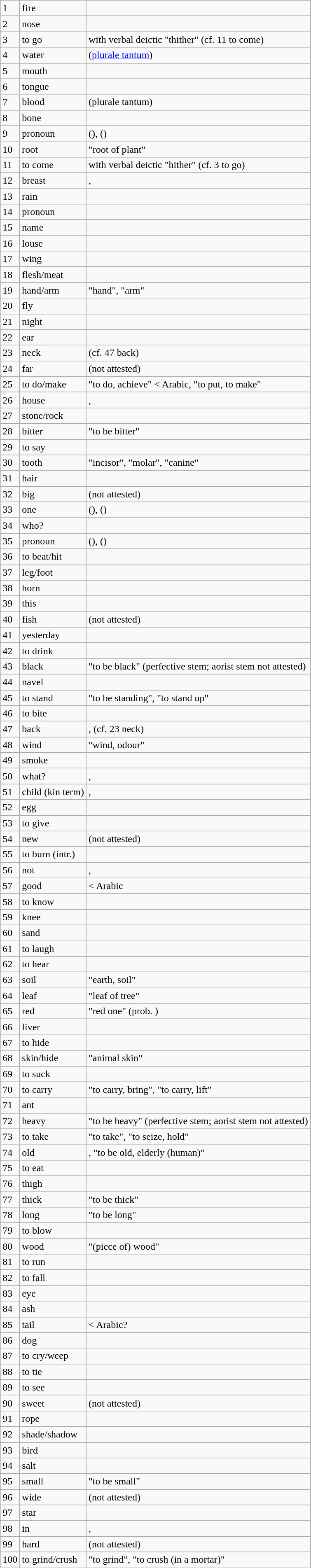<table class="wikitable">
<tr>
<td>1</td>
<td>fire</td>
<td></td>
</tr>
<tr>
<td>2</td>
<td>nose</td>
<td></td>
</tr>
<tr>
<td>3</td>
<td>to go</td>
<td> with verbal deictic  "thither" (cf. 11 to come)</td>
</tr>
<tr>
<td>4</td>
<td>water</td>
<td> (<a href='#'>plurale tantum</a>)</td>
</tr>
<tr>
<td>5</td>
<td>mouth</td>
<td></td>
</tr>
<tr>
<td>6</td>
<td>tongue</td>
<td></td>
</tr>
<tr>
<td>7</td>
<td>blood</td>
<td> (plurale tantum)</td>
</tr>
<tr>
<td>8</td>
<td>bone</td>
<td></td>
</tr>
<tr>
<td>9</td>
<td> pronoun</td>
<td> (),  ()</td>
</tr>
<tr>
<td>10</td>
<td>root</td>
<td> "root of plant"</td>
</tr>
<tr>
<td>11</td>
<td>to come</td>
<td> with verbal deictic  "hither" (cf. 3 to go)</td>
</tr>
<tr>
<td>12</td>
<td>breast</td>
<td>, </td>
</tr>
<tr>
<td>13</td>
<td>rain</td>
<td></td>
</tr>
<tr>
<td>14</td>
<td> pronoun</td>
<td></td>
</tr>
<tr>
<td>15</td>
<td>name</td>
<td></td>
</tr>
<tr>
<td>16</td>
<td>louse</td>
<td></td>
</tr>
<tr>
<td>17</td>
<td>wing</td>
<td></td>
</tr>
<tr>
<td>18</td>
<td>flesh/meat</td>
<td></td>
</tr>
<tr>
<td>19</td>
<td>hand/arm</td>
<td> "hand",  "arm"</td>
</tr>
<tr>
<td>20</td>
<td>fly</td>
<td></td>
</tr>
<tr>
<td>21</td>
<td>night</td>
<td></td>
</tr>
<tr>
<td>22</td>
<td>ear</td>
<td></td>
</tr>
<tr>
<td>23</td>
<td>neck</td>
<td> (cf. 47 back)</td>
</tr>
<tr>
<td>24</td>
<td>far</td>
<td>(not attested)</td>
</tr>
<tr>
<td>25</td>
<td>to do/make</td>
<td> "to do, achieve" < Arabic,  "to put, to make"</td>
</tr>
<tr>
<td>26</td>
<td>house</td>
<td>, </td>
</tr>
<tr>
<td>27</td>
<td>stone/rock</td>
<td></td>
</tr>
<tr>
<td>28</td>
<td>bitter</td>
<td> "to be bitter"</td>
</tr>
<tr>
<td>29</td>
<td>to say</td>
<td></td>
</tr>
<tr>
<td>30</td>
<td>tooth</td>
<td> "incisor",  "molar",  "canine"</td>
</tr>
<tr>
<td>31</td>
<td>hair</td>
<td></td>
</tr>
<tr>
<td>32</td>
<td>big</td>
<td>(not attested)</td>
</tr>
<tr>
<td>33</td>
<td>one</td>
<td> (),  ()</td>
</tr>
<tr>
<td>34</td>
<td>who?</td>
<td></td>
</tr>
<tr>
<td>35</td>
<td> pronoun</td>
<td> (),  ()</td>
</tr>
<tr>
<td>36</td>
<td>to beat/hit</td>
<td></td>
</tr>
<tr>
<td>37</td>
<td>leg/foot</td>
<td></td>
</tr>
<tr>
<td>38</td>
<td>horn</td>
<td></td>
</tr>
<tr>
<td>39</td>
<td>this</td>
<td></td>
</tr>
<tr>
<td>40</td>
<td>fish</td>
<td>(not attested)</td>
</tr>
<tr>
<td>41</td>
<td>yesterday</td>
<td></td>
</tr>
<tr>
<td>42</td>
<td>to drink</td>
<td></td>
</tr>
<tr>
<td>43</td>
<td>black</td>
<td> "to be black" (perfective stem; aorist stem not attested)</td>
</tr>
<tr>
<td>44</td>
<td>navel</td>
<td></td>
</tr>
<tr>
<td>45</td>
<td>to stand</td>
<td> "to be standing",  "to stand up"</td>
</tr>
<tr>
<td>46</td>
<td>to bite</td>
<td></td>
</tr>
<tr>
<td>47</td>
<td>back</td>
<td>,  (cf. 23 neck)</td>
</tr>
<tr>
<td>48</td>
<td>wind</td>
<td> "wind, odour"</td>
</tr>
<tr>
<td>49</td>
<td>smoke</td>
<td></td>
</tr>
<tr>
<td>50</td>
<td>what?</td>
<td>, </td>
</tr>
<tr>
<td>51</td>
<td>child (kin term)</td>
<td>, </td>
</tr>
<tr>
<td>52</td>
<td>egg</td>
<td></td>
</tr>
<tr>
<td>53</td>
<td>to give</td>
<td></td>
</tr>
<tr>
<td>54</td>
<td>new</td>
<td>(not attested)</td>
</tr>
<tr>
<td>55</td>
<td>to burn (intr.)</td>
<td></td>
</tr>
<tr>
<td>56</td>
<td>not</td>
<td>, </td>
</tr>
<tr>
<td>57</td>
<td>good</td>
<td> < Arabic</td>
</tr>
<tr>
<td>58</td>
<td>to know</td>
<td></td>
</tr>
<tr>
<td>59</td>
<td>knee</td>
<td></td>
</tr>
<tr>
<td>60</td>
<td>sand</td>
<td></td>
</tr>
<tr>
<td>61</td>
<td>to laugh</td>
<td></td>
</tr>
<tr>
<td>62</td>
<td>to hear</td>
<td></td>
</tr>
<tr>
<td>63</td>
<td>soil</td>
<td> "earth, soil"</td>
</tr>
<tr>
<td>64</td>
<td>leaf</td>
<td> "leaf of tree"</td>
</tr>
<tr>
<td>65</td>
<td>red</td>
<td> "red one" (prob. )</td>
</tr>
<tr>
<td>66</td>
<td>liver</td>
<td></td>
</tr>
<tr>
<td>67</td>
<td>to hide</td>
<td></td>
</tr>
<tr>
<td>68</td>
<td>skin/hide</td>
<td> "animal skin"</td>
</tr>
<tr>
<td>69</td>
<td>to suck</td>
<td></td>
</tr>
<tr>
<td>70</td>
<td>to carry</td>
<td> "to carry, bring",  "to carry, lift"</td>
</tr>
<tr>
<td>71</td>
<td>ant</td>
<td></td>
</tr>
<tr>
<td>72</td>
<td>heavy</td>
<td> "to be heavy" (perfective stem; aorist stem not attested)</td>
</tr>
<tr>
<td>73</td>
<td>to take</td>
<td> "to take",  "to seize, hold"</td>
</tr>
<tr>
<td>74</td>
<td>old</td>
<td>,  "to be old, elderly (human)"</td>
</tr>
<tr>
<td>75</td>
<td>to eat</td>
<td></td>
</tr>
<tr>
<td>76</td>
<td>thigh</td>
<td></td>
</tr>
<tr>
<td>77</td>
<td>thick</td>
<td> "to be thick"</td>
</tr>
<tr>
<td>78</td>
<td>long</td>
<td> "to be long"</td>
</tr>
<tr>
<td>79</td>
<td>to blow</td>
<td></td>
</tr>
<tr>
<td>80</td>
<td>wood</td>
<td> "(piece of) wood"</td>
</tr>
<tr>
<td>81</td>
<td>to run</td>
<td></td>
</tr>
<tr>
<td>82</td>
<td>to fall</td>
<td></td>
</tr>
<tr>
<td>83</td>
<td>eye</td>
<td></td>
</tr>
<tr>
<td>84</td>
<td>ash</td>
<td></td>
</tr>
<tr>
<td>85</td>
<td>tail</td>
<td> < Arabic?</td>
</tr>
<tr>
<td>86</td>
<td>dog</td>
<td></td>
</tr>
<tr>
<td>87</td>
<td>to cry/weep</td>
<td></td>
</tr>
<tr>
<td>88</td>
<td>to tie</td>
<td></td>
</tr>
<tr>
<td>89</td>
<td>to see</td>
<td></td>
</tr>
<tr>
<td>90</td>
<td>sweet</td>
<td>(not attested)</td>
</tr>
<tr>
<td>91</td>
<td>rope</td>
<td></td>
</tr>
<tr>
<td>92</td>
<td>shade/shadow</td>
<td></td>
</tr>
<tr>
<td>93</td>
<td>bird</td>
<td></td>
</tr>
<tr>
<td>94</td>
<td>salt</td>
<td></td>
</tr>
<tr>
<td>95</td>
<td>small</td>
<td> "to be small"</td>
</tr>
<tr>
<td>96</td>
<td>wide</td>
<td>(not attested)</td>
</tr>
<tr>
<td>97</td>
<td>star</td>
<td></td>
</tr>
<tr>
<td>98</td>
<td>in</td>
<td>, </td>
</tr>
<tr>
<td>99</td>
<td>hard</td>
<td>(not attested)</td>
</tr>
<tr>
<td>100</td>
<td>to grind/crush</td>
<td> "to grind",  "to crush (in a mortar)"</td>
</tr>
</table>
